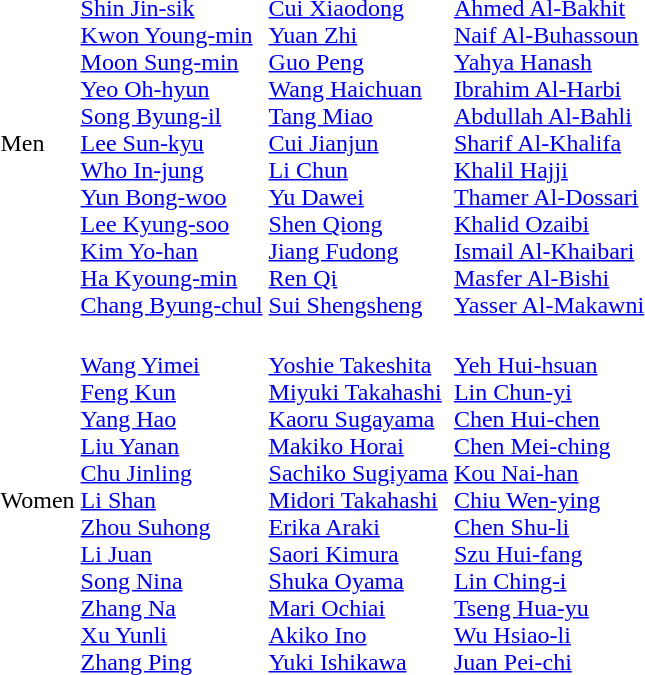<table>
<tr>
<td>Men<br></td>
<td><br><a href='#'>Shin Jin-sik</a><br><a href='#'>Kwon Young-min</a><br><a href='#'>Moon Sung-min</a><br><a href='#'>Yeo Oh-hyun</a><br><a href='#'>Song Byung-il</a><br><a href='#'>Lee Sun-kyu</a><br><a href='#'>Who In-jung</a><br><a href='#'>Yun Bong-woo</a><br><a href='#'>Lee Kyung-soo</a><br><a href='#'>Kim Yo-han</a><br><a href='#'>Ha Kyoung-min</a><br><a href='#'>Chang Byung-chul</a></td>
<td><br><a href='#'>Cui Xiaodong</a><br><a href='#'>Yuan Zhi</a><br><a href='#'>Guo Peng</a><br><a href='#'>Wang Haichuan</a><br><a href='#'>Tang Miao</a><br><a href='#'>Cui Jianjun</a><br><a href='#'>Li Chun</a><br><a href='#'>Yu Dawei</a><br><a href='#'>Shen Qiong</a><br><a href='#'>Jiang Fudong</a><br><a href='#'>Ren Qi</a><br><a href='#'>Sui Shengsheng</a></td>
<td><br><a href='#'>Ahmed Al-Bakhit</a><br><a href='#'>Naif Al-Buhassoun</a><br><a href='#'>Yahya Hanash</a><br><a href='#'>Ibrahim Al-Harbi</a><br><a href='#'>Abdullah Al-Bahli</a><br><a href='#'>Sharif Al-Khalifa</a><br><a href='#'>Khalil Hajji</a><br><a href='#'>Thamer Al-Dossari</a><br><a href='#'>Khalid Ozaibi</a><br><a href='#'>Ismail Al-Khaibari</a><br><a href='#'>Masfer Al-Bishi</a><br><a href='#'>Yasser Al-Makawni</a></td>
</tr>
<tr>
<td>Women<br></td>
<td><br><a href='#'>Wang Yimei</a><br><a href='#'>Feng Kun</a><br><a href='#'>Yang Hao</a><br><a href='#'>Liu Yanan</a><br><a href='#'>Chu Jinling</a><br><a href='#'>Li Shan</a><br><a href='#'>Zhou Suhong</a><br><a href='#'>Li Juan</a><br><a href='#'>Song Nina</a><br><a href='#'>Zhang Na</a><br><a href='#'>Xu Yunli</a><br><a href='#'>Zhang Ping</a></td>
<td><br><a href='#'>Yoshie Takeshita</a><br><a href='#'>Miyuki Takahashi</a><br><a href='#'>Kaoru Sugayama</a><br><a href='#'>Makiko Horai</a><br><a href='#'>Sachiko Sugiyama</a><br><a href='#'>Midori Takahashi</a><br><a href='#'>Erika Araki</a><br><a href='#'>Saori Kimura</a><br><a href='#'>Shuka Oyama</a><br><a href='#'>Mari Ochiai</a><br><a href='#'>Akiko Ino</a><br><a href='#'>Yuki Ishikawa</a></td>
<td><br><a href='#'>Yeh Hui-hsuan</a><br><a href='#'>Lin Chun-yi</a><br><a href='#'>Chen Hui-chen</a><br><a href='#'>Chen Mei-ching</a><br><a href='#'>Kou Nai-han</a><br><a href='#'>Chiu Wen-ying</a><br><a href='#'>Chen Shu-li</a><br><a href='#'>Szu Hui-fang</a><br><a href='#'>Lin Ching-i</a><br><a href='#'>Tseng Hua-yu</a><br><a href='#'>Wu Hsiao-li</a><br><a href='#'>Juan Pei-chi</a></td>
</tr>
</table>
